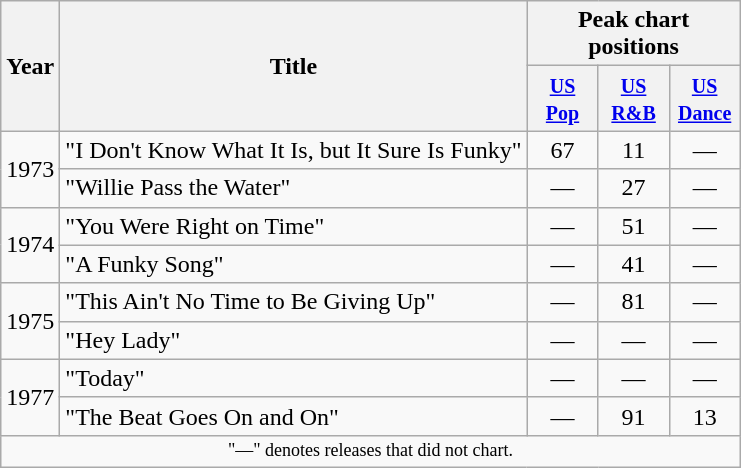<table class="wikitable">
<tr>
<th scope="col" rowspan="2">Year</th>
<th scope="col" rowspan="2">Title</th>
<th scope="col" colspan="3">Peak chart positions</th>
</tr>
<tr>
<th style="width:40px;"><small><a href='#'>US Pop</a></small><br></th>
<th style="width:40px;"><small><a href='#'>US R&B</a></small><br></th>
<th style="width:40px;"><small><a href='#'>US Dance</a></small><br></th>
</tr>
<tr>
<td rowspan="2">1973</td>
<td>"I Don't Know What It Is, but It Sure Is Funky"</td>
<td align=center>67</td>
<td align=center>11</td>
<td align=center>―</td>
</tr>
<tr>
<td>"Willie Pass the Water"</td>
<td align=center>―</td>
<td align=center>27</td>
<td align=center>―</td>
</tr>
<tr>
<td rowspan="2">1974</td>
<td>"You Were Right on Time"</td>
<td align=center>―</td>
<td align=center>51</td>
<td align=center>―</td>
</tr>
<tr>
<td>"A Funky Song"</td>
<td align=center>―</td>
<td align=center>41</td>
<td align=center>―</td>
</tr>
<tr>
<td rowspan="2">1975</td>
<td>"This Ain't No Time to Be Giving Up"</td>
<td align=center>―</td>
<td align=center>81</td>
<td align=center>―</td>
</tr>
<tr>
<td>"Hey Lady"</td>
<td align=center>―</td>
<td align=center>―</td>
<td align=center>―</td>
</tr>
<tr>
<td rowspan="2">1977</td>
<td>"Today"</td>
<td align=center>―</td>
<td align=center>―</td>
<td align=center>―</td>
</tr>
<tr>
<td>"The Beat Goes On and On"</td>
<td align=center>―</td>
<td align=center>91</td>
<td align=center>13</td>
</tr>
<tr>
<td colspan="7" style="text-align:center; font-size:9pt;">"—" denotes releases that did not chart.</td>
</tr>
</table>
